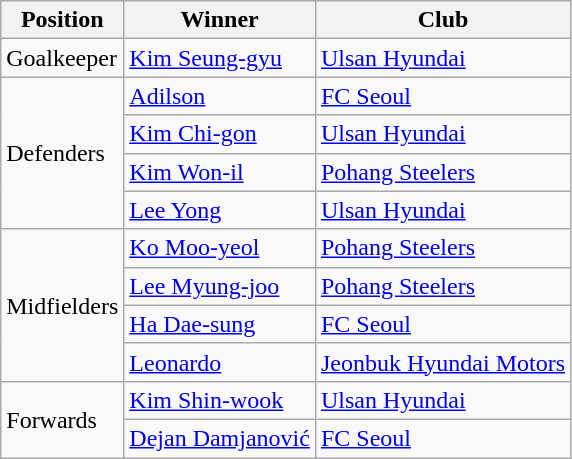<table class="wikitable">
<tr>
<th>Position</th>
<th>Winner</th>
<th>Club</th>
</tr>
<tr>
<td>Goalkeeper</td>
<td> <a href='#'>Kim Seung-gyu</a></td>
<td><a href='#'>Ulsan Hyundai</a></td>
</tr>
<tr>
<td rowspan="4">Defenders</td>
<td> <a href='#'>Adilson</a></td>
<td><a href='#'>FC Seoul</a></td>
</tr>
<tr>
<td> <a href='#'>Kim Chi-gon</a></td>
<td><a href='#'>Ulsan Hyundai</a></td>
</tr>
<tr>
<td> <a href='#'>Kim Won-il</a></td>
<td><a href='#'>Pohang Steelers</a></td>
</tr>
<tr>
<td> <a href='#'>Lee Yong</a></td>
<td><a href='#'>Ulsan Hyundai</a></td>
</tr>
<tr>
<td rowspan="4">Midfielders</td>
<td> <a href='#'>Ko Moo-yeol</a></td>
<td><a href='#'>Pohang Steelers</a></td>
</tr>
<tr>
<td> <a href='#'>Lee Myung-joo</a></td>
<td><a href='#'>Pohang Steelers</a></td>
</tr>
<tr>
<td> <a href='#'>Ha Dae-sung</a></td>
<td><a href='#'>FC Seoul</a></td>
</tr>
<tr>
<td> <a href='#'>Leonardo</a></td>
<td><a href='#'>Jeonbuk Hyundai Motors</a></td>
</tr>
<tr>
<td rowspan="2">Forwards</td>
<td> <a href='#'>Kim Shin-wook</a></td>
<td><a href='#'>Ulsan Hyundai</a></td>
</tr>
<tr>
<td> <a href='#'>Dejan Damjanović</a></td>
<td><a href='#'>FC Seoul</a></td>
</tr>
</table>
